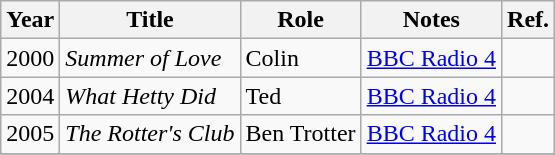<table class="wikitable">
<tr>
<th>Year</th>
<th>Title</th>
<th>Role</th>
<th>Notes</th>
<th>Ref.</th>
</tr>
<tr>
<td>2000</td>
<td><em>Summer of Love</em></td>
<td>Colin</td>
<td><a href='#'>BBC Radio 4</a></td>
<td></td>
</tr>
<tr>
<td>2004</td>
<td><em>What Hetty Did</em></td>
<td>Ted</td>
<td><a href='#'>BBC Radio 4</a></td>
<td></td>
</tr>
<tr>
<td>2005</td>
<td><em>The Rotter's Club</em></td>
<td>Ben Trotter</td>
<td><a href='#'>BBC Radio 4</a></td>
<td></td>
</tr>
<tr>
</tr>
</table>
